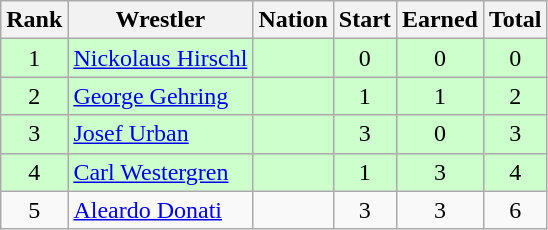<table class="wikitable sortable" style="text-align:center;">
<tr>
<th>Rank</th>
<th>Wrestler</th>
<th>Nation</th>
<th>Start</th>
<th>Earned</th>
<th>Total</th>
</tr>
<tr style="background:#cfc;">
<td>1</td>
<td align=left><a href='#'>Nickolaus Hirschl</a></td>
<td align=left></td>
<td>0</td>
<td>0</td>
<td>0</td>
</tr>
<tr style="background:#cfc;">
<td>2</td>
<td align=left><a href='#'>George Gehring</a></td>
<td align=left></td>
<td>1</td>
<td>1</td>
<td>2</td>
</tr>
<tr style="background:#cfc;">
<td>3</td>
<td align=left><a href='#'>Josef Urban</a></td>
<td align=left></td>
<td>3</td>
<td>0</td>
<td>3</td>
</tr>
<tr style="background:#cfc;">
<td>4</td>
<td align=left><a href='#'>Carl Westergren</a></td>
<td align=left></td>
<td>1</td>
<td>3</td>
<td>4</td>
</tr>
<tr>
<td>5</td>
<td align=left><a href='#'>Aleardo Donati</a></td>
<td align=left></td>
<td>3</td>
<td>3</td>
<td>6</td>
</tr>
</table>
